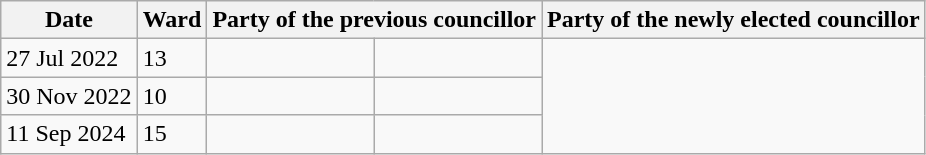<table class="wikitable">
<tr>
<th>Date</th>
<th>Ward</th>
<th colspan=2>Party of the previous councillor</th>
<th colspan=2>Party of the newly elected councillor</th>
</tr>
<tr>
<td>27 Jul 2022</td>
<td>13</td>
<td></td>
<td></td>
</tr>
<tr>
<td>30 Nov 2022</td>
<td>10</td>
<td></td>
<td></td>
</tr>
<tr>
<td>11 Sep 2024</td>
<td>15</td>
<td></td>
<td></td>
</tr>
</table>
